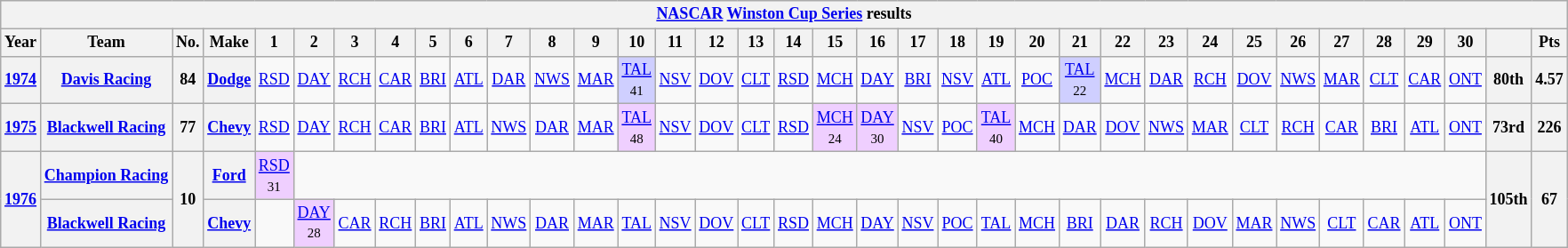<table class="wikitable" style="text-align:center; font-size:75%">
<tr>
<th colspan=45><a href='#'>NASCAR</a> <a href='#'>Winston Cup Series</a> results</th>
</tr>
<tr>
<th>Year</th>
<th>Team</th>
<th>No.</th>
<th>Make</th>
<th>1</th>
<th>2</th>
<th>3</th>
<th>4</th>
<th>5</th>
<th>6</th>
<th>7</th>
<th>8</th>
<th>9</th>
<th>10</th>
<th>11</th>
<th>12</th>
<th>13</th>
<th>14</th>
<th>15</th>
<th>16</th>
<th>17</th>
<th>18</th>
<th>19</th>
<th>20</th>
<th>21</th>
<th>22</th>
<th>23</th>
<th>24</th>
<th>25</th>
<th>26</th>
<th>27</th>
<th>28</th>
<th>29</th>
<th>30</th>
<th></th>
<th>Pts</th>
</tr>
<tr>
<th><a href='#'>1974</a></th>
<th><a href='#'>Davis Racing</a></th>
<th>84</th>
<th><a href='#'>Dodge</a></th>
<td><a href='#'>RSD</a></td>
<td><a href='#'>DAY</a></td>
<td><a href='#'>RCH</a></td>
<td><a href='#'>CAR</a></td>
<td><a href='#'>BRI</a></td>
<td><a href='#'>ATL</a></td>
<td><a href='#'>DAR</a></td>
<td><a href='#'>NWS</a></td>
<td><a href='#'>MAR</a></td>
<td style="background:#CFCFFF;"><a href='#'>TAL</a><br><small>41</small></td>
<td><a href='#'>NSV</a></td>
<td><a href='#'>DOV</a></td>
<td><a href='#'>CLT</a></td>
<td><a href='#'>RSD</a></td>
<td><a href='#'>MCH</a></td>
<td><a href='#'>DAY</a></td>
<td><a href='#'>BRI</a></td>
<td><a href='#'>NSV</a></td>
<td><a href='#'>ATL</a></td>
<td><a href='#'>POC</a></td>
<td style="background:#CFCFFF;"><a href='#'>TAL</a><br><small>22</small></td>
<td><a href='#'>MCH</a></td>
<td><a href='#'>DAR</a></td>
<td><a href='#'>RCH</a></td>
<td><a href='#'>DOV</a></td>
<td><a href='#'>NWS</a></td>
<td><a href='#'>MAR</a></td>
<td><a href='#'>CLT</a></td>
<td><a href='#'>CAR</a></td>
<td><a href='#'>ONT</a></td>
<th>80th</th>
<th>4.57</th>
</tr>
<tr>
<th><a href='#'>1975</a></th>
<th><a href='#'>Blackwell Racing</a></th>
<th>77</th>
<th><a href='#'>Chevy</a></th>
<td><a href='#'>RSD</a></td>
<td><a href='#'>DAY</a></td>
<td><a href='#'>RCH</a></td>
<td><a href='#'>CAR</a></td>
<td><a href='#'>BRI</a></td>
<td><a href='#'>ATL</a></td>
<td><a href='#'>NWS</a></td>
<td><a href='#'>DAR</a></td>
<td><a href='#'>MAR</a></td>
<td style="background:#EFCFFF;"><a href='#'>TAL</a><br><small>48</small></td>
<td><a href='#'>NSV</a></td>
<td><a href='#'>DOV</a></td>
<td><a href='#'>CLT</a></td>
<td><a href='#'>RSD</a></td>
<td style="background:#EFCFFF;"><a href='#'>MCH</a><br><small>24</small></td>
<td style="background:#EFCFFF;"><a href='#'>DAY</a><br><small>30</small></td>
<td><a href='#'>NSV</a></td>
<td><a href='#'>POC</a></td>
<td style="background:#EFCFFF;"><a href='#'>TAL</a><br><small>40</small></td>
<td><a href='#'>MCH</a></td>
<td><a href='#'>DAR</a></td>
<td><a href='#'>DOV</a></td>
<td><a href='#'>NWS</a></td>
<td><a href='#'>MAR</a></td>
<td><a href='#'>CLT</a></td>
<td><a href='#'>RCH</a></td>
<td><a href='#'>CAR</a></td>
<td><a href='#'>BRI</a></td>
<td><a href='#'>ATL</a></td>
<td><a href='#'>ONT</a></td>
<th>73rd</th>
<th>226</th>
</tr>
<tr>
<th rowspan=2><a href='#'>1976</a></th>
<th><a href='#'>Champion Racing</a></th>
<th rowspan=2>10</th>
<th><a href='#'>Ford</a></th>
<td style="background:#EFCFFF;"><a href='#'>RSD</a><br><small>31</small></td>
<td colspan=29></td>
<th rowspan=2>105th</th>
<th rowspan=2>67</th>
</tr>
<tr>
<th><a href='#'>Blackwell Racing</a></th>
<th><a href='#'>Chevy</a></th>
<td></td>
<td style="background:#EFCFFF;"><a href='#'>DAY</a><br><small>28</small></td>
<td><a href='#'>CAR</a></td>
<td><a href='#'>RCH</a></td>
<td><a href='#'>BRI</a></td>
<td><a href='#'>ATL</a></td>
<td><a href='#'>NWS</a></td>
<td><a href='#'>DAR</a></td>
<td><a href='#'>MAR</a></td>
<td><a href='#'>TAL</a></td>
<td><a href='#'>NSV</a></td>
<td><a href='#'>DOV</a></td>
<td><a href='#'>CLT</a></td>
<td><a href='#'>RSD</a></td>
<td><a href='#'>MCH</a></td>
<td><a href='#'>DAY</a></td>
<td><a href='#'>NSV</a></td>
<td><a href='#'>POC</a></td>
<td><a href='#'>TAL</a></td>
<td><a href='#'>MCH</a></td>
<td><a href='#'>BRI</a></td>
<td><a href='#'>DAR</a></td>
<td><a href='#'>RCH</a></td>
<td><a href='#'>DOV</a></td>
<td><a href='#'>MAR</a></td>
<td><a href='#'>NWS</a></td>
<td><a href='#'>CLT</a></td>
<td><a href='#'>CAR</a></td>
<td><a href='#'>ATL</a></td>
<td><a href='#'>ONT</a></td>
</tr>
</table>
